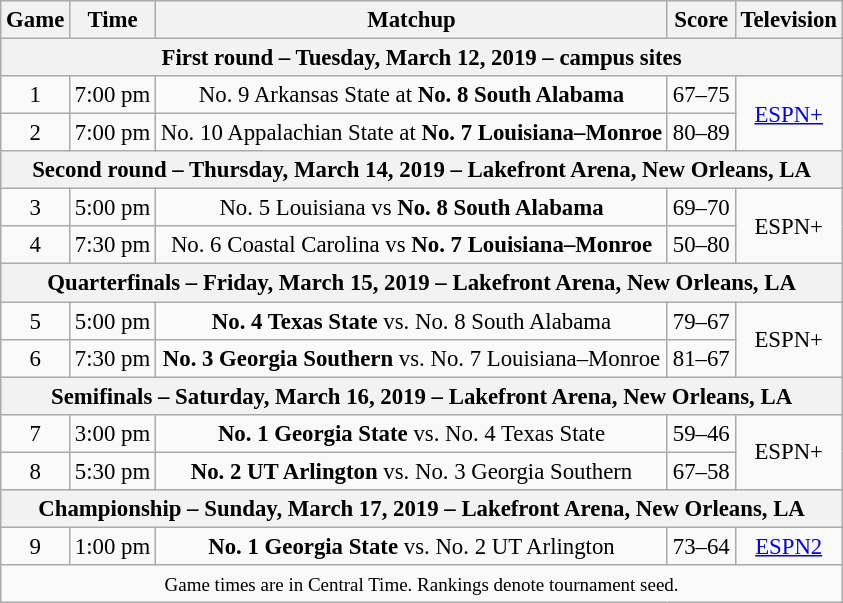<table class="wikitable" style="font-size: 95%;text-align:center">
<tr>
<th>Game</th>
<th>Time</th>
<th>Matchup</th>
<th>Score</th>
<th>Television</th>
</tr>
<tr>
<th colspan=6>First round – Tuesday, March 12, 2019 – campus sites</th>
</tr>
<tr>
<td>1</td>
<td>7:00 pm</td>
<td>No. 9 Arkansas State at <strong>No. 8 South Alabama</strong></td>
<td>67–75</td>
<td rowspan=2><a href='#'>ESPN+</a></td>
</tr>
<tr>
<td>2</td>
<td>7:00 pm</td>
<td>No. 10 Appalachian State at <strong>No. 7 Louisiana–Monroe</strong></td>
<td>80–89</td>
</tr>
<tr>
<th colspan=6>Second round – Thursday, March 14, 2019 – Lakefront Arena, New Orleans, LA</th>
</tr>
<tr>
<td>3</td>
<td>5:00 pm</td>
<td>No. 5 Louisiana vs <strong>No. 8 South Alabama</strong></td>
<td>69–70</td>
<td rowspan=2>ESPN+</td>
</tr>
<tr>
<td>4</td>
<td>7:30 pm</td>
<td>No. 6 Coastal Carolina vs <strong>No. 7 Louisiana–Monroe</strong></td>
<td>50–80</td>
</tr>
<tr>
<th colspan=6>Quarterfinals – Friday, March 15, 2019 – Lakefront Arena, New Orleans, LA</th>
</tr>
<tr>
<td>5</td>
<td>5:00 pm</td>
<td><strong>No. 4 Texas State</strong> vs. No. 8 South Alabama</td>
<td>79–67</td>
<td rowspan=2>ESPN+</td>
</tr>
<tr>
<td>6</td>
<td>7:30 pm</td>
<td><strong>No. 3 Georgia Southern</strong> vs. No. 7 Louisiana–Monroe</td>
<td>81–67</td>
</tr>
<tr>
<th colspan=6>Semifinals – Saturday, March 16, 2019 – Lakefront Arena, New Orleans, LA</th>
</tr>
<tr>
<td>7</td>
<td>3:00 pm</td>
<td><strong>No. 1 Georgia State</strong> vs. No. 4 Texas State</td>
<td>59–46</td>
<td rowspan=2>ESPN+</td>
</tr>
<tr>
<td>8</td>
<td>5:30 pm</td>
<td><strong>No. 2 UT Arlington</strong> vs. No. 3 Georgia Southern</td>
<td>67–58</td>
</tr>
<tr>
<th colspan=6>Championship – Sunday, March 17, 2019 – Lakefront Arena, New Orleans, LA</th>
</tr>
<tr>
<td>9</td>
<td>1:00 pm</td>
<td><strong>No. 1 Georgia State</strong> vs. No. 2 UT Arlington</td>
<td>73–64</td>
<td><a href='#'>ESPN2</a></td>
</tr>
<tr>
<td colspan=6><small>Game times are in Central Time. Rankings denote tournament seed.</small></td>
</tr>
</table>
